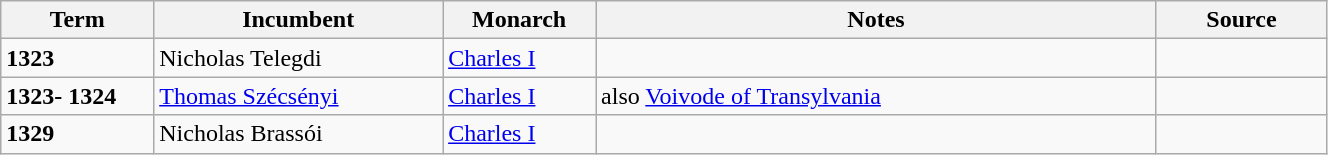<table class="wikitable" style="width: 70%">
<tr>
<th scope="col" width="9%">Term</th>
<th scope="col" width="17%">Incumbent</th>
<th scope="col" width="9%">Monarch</th>
<th scope="col" width="33%">Notes</th>
<th scope="col" width="10%">Source</th>
</tr>
<tr>
<td><strong> 1323</strong></td>
<td>Nicholas Telegdi</td>
<td><a href='#'>Charles I</a></td>
<td></td>
<td></td>
</tr>
<tr>
<td><strong>1323- 1324</strong></td>
<td><a href='#'>Thomas Szécsényi</a></td>
<td><a href='#'>Charles I</a></td>
<td>also <a href='#'>Voivode of Transylvania</a></td>
<td></td>
</tr>
<tr>
<td><strong> 1329</strong></td>
<td>Nicholas Brassói</td>
<td><a href='#'>Charles I</a></td>
<td></td>
<td></td>
</tr>
</table>
